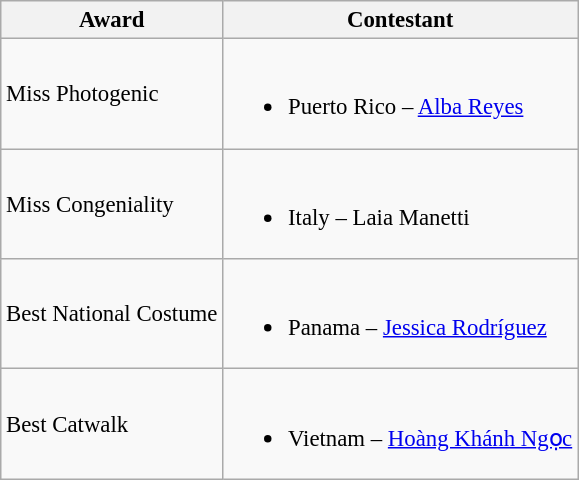<table class="wikitable sortable" style="font-size:95%;">
<tr>
<th>Award</th>
<th>Contestant</th>
</tr>
<tr>
<td>Miss Photogenic</td>
<td><br><ul><li> Puerto Rico – <a href='#'>Alba Reyes</a></li></ul></td>
</tr>
<tr>
<td>Miss Congeniality</td>
<td><br><ul><li> Italy – Laia Manetti</li></ul></td>
</tr>
<tr>
<td>Best National Costume</td>
<td><br><ul><li> Panama – <a href='#'>Jessica Rodríguez</a></li></ul></td>
</tr>
<tr>
<td>Best Catwalk</td>
<td><br><ul><li> Vietnam – <a href='#'>Hoàng Khánh Ngọc</a></li></ul></td>
</tr>
</table>
